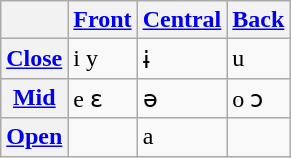<table class="wikitable">
<tr>
<th></th>
<th><a href='#'>Front</a></th>
<th><a href='#'>Central</a></th>
<th><a href='#'>Back</a></th>
</tr>
<tr>
<th><a href='#'>Close</a></th>
<td>i y</td>
<td>ɨ</td>
<td>u</td>
</tr>
<tr>
<th><a href='#'>Mid</a></th>
<td>e ɛ</td>
<td>ə</td>
<td>o ɔ</td>
</tr>
<tr>
<th><a href='#'>Open</a></th>
<td></td>
<td>a</td>
<td></td>
</tr>
</table>
